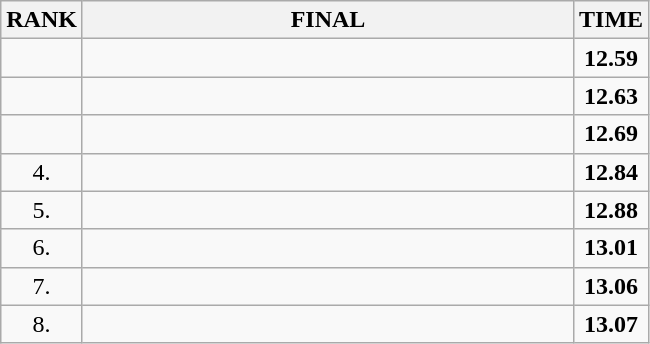<table class=wikitable>
<tr>
<th>RANK</th>
<th align="left" style="width: 20em">FINAL</th>
<th>TIME</th>
</tr>
<tr>
<td align="center"></td>
<td></td>
<td align="center"><strong>12.59</strong></td>
</tr>
<tr>
<td align="center"></td>
<td></td>
<td align="center"><strong>12.63</strong></td>
</tr>
<tr>
<td align="center"></td>
<td></td>
<td align="center"><strong>12.69</strong></td>
</tr>
<tr>
<td align="center">4.</td>
<td></td>
<td align="center"><strong>12.84</strong></td>
</tr>
<tr>
<td align="center">5.</td>
<td></td>
<td align="center"><strong>12.88</strong></td>
</tr>
<tr>
<td align="center">6.</td>
<td></td>
<td align="center"><strong>13.01</strong></td>
</tr>
<tr>
<td align="center">7.</td>
<td></td>
<td align="center"><strong>13.06</strong></td>
</tr>
<tr>
<td align="center">8.</td>
<td></td>
<td align="center"><strong>13.07</strong></td>
</tr>
</table>
